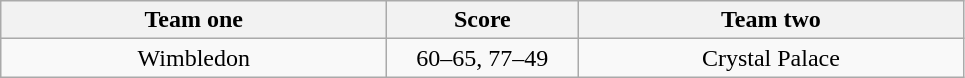<table class="wikitable" style="text-align: center">
<tr>
<th width=250>Team one</th>
<th width=120>Score</th>
<th width=250>Team two</th>
</tr>
<tr>
<td>Wimbledon</td>
<td>60–65, 77–49</td>
<td>Crystal Palace</td>
</tr>
</table>
